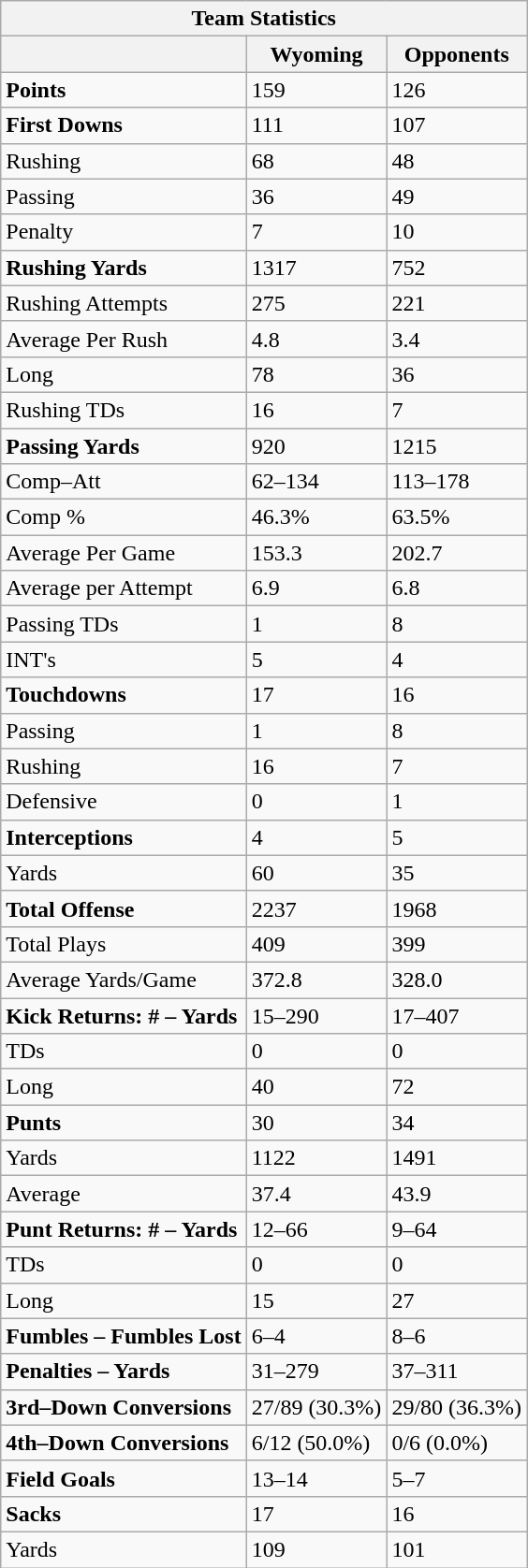<table class="wikitable collapsible collapsed">
<tr>
<th colspan="3">Team Statistics</th>
</tr>
<tr>
<th></th>
<th>Wyoming</th>
<th>Opponents</th>
</tr>
<tr>
<td><strong>Points</strong></td>
<td>159</td>
<td>126</td>
</tr>
<tr>
<td><strong>First Downs</strong></td>
<td>111</td>
<td>107</td>
</tr>
<tr>
<td>Rushing</td>
<td>68</td>
<td>48</td>
</tr>
<tr>
<td>Passing</td>
<td>36</td>
<td>49</td>
</tr>
<tr>
<td>Penalty</td>
<td>7</td>
<td>10</td>
</tr>
<tr>
<td><strong>Rushing Yards</strong></td>
<td>1317</td>
<td>752</td>
</tr>
<tr>
<td>Rushing Attempts</td>
<td>275</td>
<td>221</td>
</tr>
<tr>
<td>Average Per Rush</td>
<td>4.8</td>
<td>3.4</td>
</tr>
<tr>
<td>Long</td>
<td>78</td>
<td>36</td>
</tr>
<tr>
<td>Rushing TDs</td>
<td>16</td>
<td>7</td>
</tr>
<tr>
<td><strong>Passing Yards</strong></td>
<td>920</td>
<td>1215</td>
</tr>
<tr>
<td>Comp–Att</td>
<td>62–134</td>
<td>113–178</td>
</tr>
<tr>
<td>Comp %</td>
<td>46.3%</td>
<td>63.5%</td>
</tr>
<tr>
<td>Average Per Game</td>
<td>153.3</td>
<td>202.7</td>
</tr>
<tr>
<td>Average per Attempt</td>
<td>6.9</td>
<td>6.8</td>
</tr>
<tr>
<td>Passing TDs</td>
<td>1</td>
<td>8</td>
</tr>
<tr>
<td>INT's</td>
<td>5</td>
<td>4</td>
</tr>
<tr>
<td><strong>Touchdowns</strong></td>
<td>17</td>
<td>16</td>
</tr>
<tr>
<td>Passing</td>
<td>1</td>
<td>8</td>
</tr>
<tr>
<td>Rushing</td>
<td>16</td>
<td>7</td>
</tr>
<tr>
<td>Defensive</td>
<td>0</td>
<td>1</td>
</tr>
<tr>
<td><strong>Interceptions</strong></td>
<td>4</td>
<td>5</td>
</tr>
<tr>
<td>Yards</td>
<td>60</td>
<td>35</td>
</tr>
<tr>
<td><strong>Total Offense</strong></td>
<td>2237</td>
<td>1968</td>
</tr>
<tr>
<td>Total Plays</td>
<td>409</td>
<td>399</td>
</tr>
<tr>
<td>Average Yards/Game</td>
<td>372.8</td>
<td>328.0</td>
</tr>
<tr>
<td><strong>Kick Returns: # – Yards</strong></td>
<td>15–290</td>
<td>17–407</td>
</tr>
<tr>
<td>TDs</td>
<td>0</td>
<td>0</td>
</tr>
<tr>
<td>Long</td>
<td>40</td>
<td>72</td>
</tr>
<tr>
<td><strong>Punts</strong></td>
<td>30</td>
<td>34</td>
</tr>
<tr>
<td>Yards</td>
<td>1122</td>
<td>1491</td>
</tr>
<tr>
<td>Average</td>
<td>37.4</td>
<td>43.9</td>
</tr>
<tr>
<td><strong>Punt Returns: # – Yards</strong></td>
<td>12–66</td>
<td>9–64</td>
</tr>
<tr>
<td>TDs</td>
<td>0</td>
<td>0</td>
</tr>
<tr>
<td>Long</td>
<td>15</td>
<td>27</td>
</tr>
<tr>
<td><strong>Fumbles – Fumbles Lost</strong></td>
<td>6–4</td>
<td>8–6</td>
</tr>
<tr>
<td><strong>Penalties – Yards</strong></td>
<td>31–279</td>
<td>37–311</td>
</tr>
<tr>
<td><strong>3rd–Down Conversions</strong></td>
<td>27/89 (30.3%)</td>
<td>29/80 (36.3%)</td>
</tr>
<tr>
<td><strong>4th–Down Conversions</strong></td>
<td>6/12 (50.0%)</td>
<td>0/6 (0.0%)</td>
</tr>
<tr>
<td><strong>Field Goals</strong></td>
<td>13–14</td>
<td>5–7</td>
</tr>
<tr>
<td><strong>Sacks</strong></td>
<td>17</td>
<td>16</td>
</tr>
<tr>
<td>Yards</td>
<td>109</td>
<td>101</td>
</tr>
</table>
